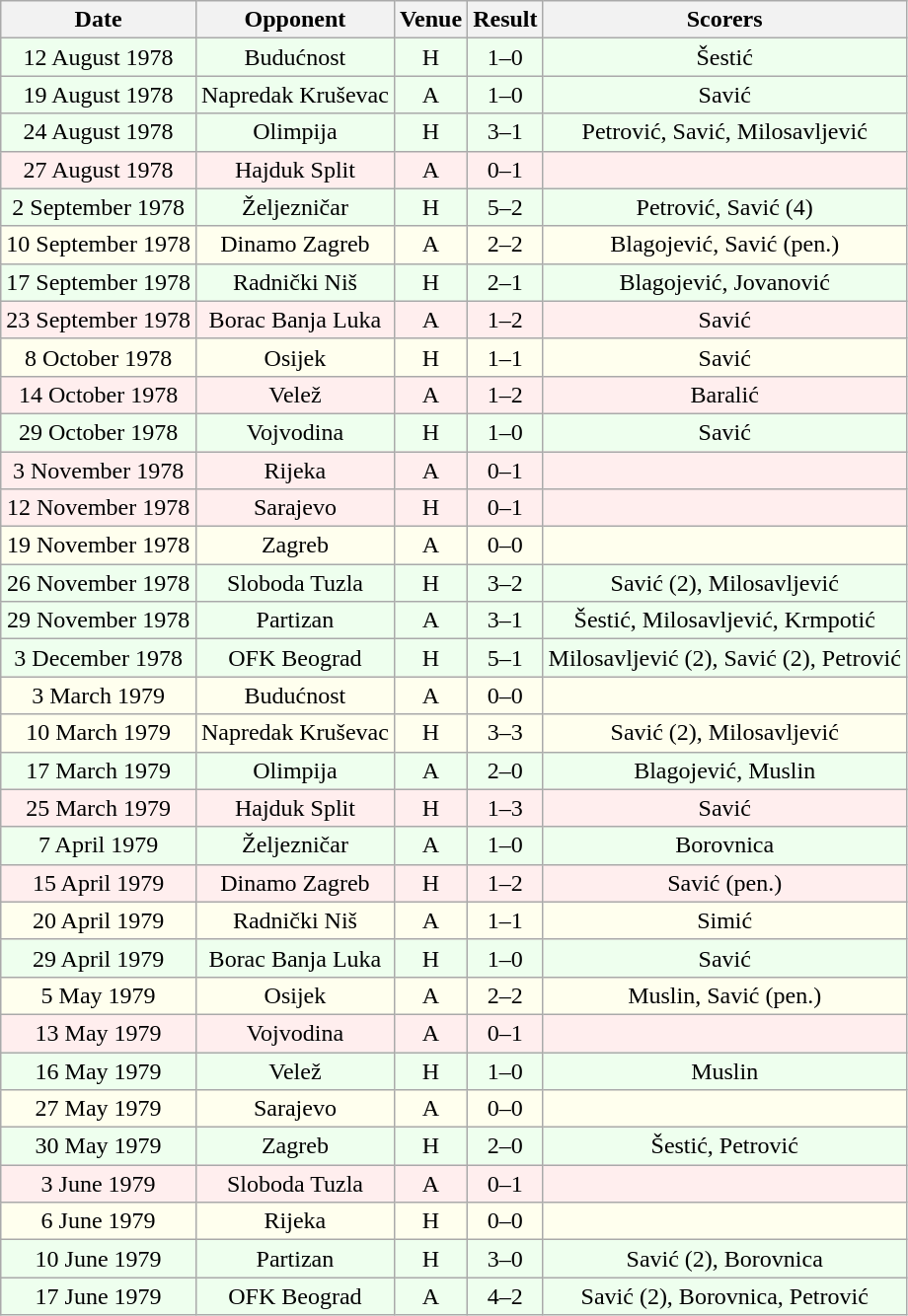<table class="wikitable sortable" style="font-size:100%; text-align:center">
<tr>
<th>Date</th>
<th>Opponent</th>
<th>Venue</th>
<th>Result</th>
<th>Scorers</th>
</tr>
<tr bgcolor = "#EEFFEE">
<td>12 August 1978</td>
<td>Budućnost</td>
<td>H</td>
<td>1–0</td>
<td>Šestić</td>
</tr>
<tr bgcolor = "#EEFFEE">
<td>19 August 1978</td>
<td>Napredak Kruševac</td>
<td>A</td>
<td>1–0</td>
<td>Savić</td>
</tr>
<tr bgcolor = "#EEFFEE">
<td>24 August 1978</td>
<td>Olimpija</td>
<td>H</td>
<td>3–1</td>
<td>Petrović, Savić, Milosavljević</td>
</tr>
<tr bgcolor = "#FFEEEE">
<td>27 August 1978</td>
<td>Hajduk Split</td>
<td>A</td>
<td>0–1</td>
<td></td>
</tr>
<tr bgcolor = "#EEFFEE">
<td>2 September 1978</td>
<td>Željezničar</td>
<td>H</td>
<td>5–2</td>
<td>Petrović, Savić (4)</td>
</tr>
<tr bgcolor = "#FFFFEE">
<td>10 September 1978</td>
<td>Dinamo Zagreb</td>
<td>A</td>
<td>2–2</td>
<td>Blagojević, Savić (pen.)</td>
</tr>
<tr bgcolor = "#EEFFEE">
<td>17 September 1978</td>
<td>Radnički Niš</td>
<td>H</td>
<td>2–1</td>
<td>Blagojević, Jovanović</td>
</tr>
<tr bgcolor = "#FFEEEE">
<td>23 September 1978</td>
<td>Borac Banja Luka</td>
<td>A</td>
<td>1–2</td>
<td>Savić</td>
</tr>
<tr bgcolor = "#FFFFEE">
<td>8 October 1978</td>
<td>Osijek</td>
<td>H</td>
<td>1–1</td>
<td>Savić</td>
</tr>
<tr bgcolor = "#FFEEEE">
<td>14 October 1978</td>
<td>Velež</td>
<td>A</td>
<td>1–2</td>
<td>Baralić</td>
</tr>
<tr bgcolor = "#EEFFEE">
<td>29 October 1978</td>
<td>Vojvodina</td>
<td>H</td>
<td>1–0</td>
<td>Savić</td>
</tr>
<tr bgcolor = "#FFEEEE">
<td>3 November 1978</td>
<td>Rijeka</td>
<td>A</td>
<td>0–1</td>
<td></td>
</tr>
<tr bgcolor = "#FFEEEE">
<td>12 November 1978</td>
<td>Sarajevo</td>
<td>H</td>
<td>0–1</td>
<td></td>
</tr>
<tr bgcolor = "#FFFFEE">
<td>19 November 1978</td>
<td>Zagreb</td>
<td>A</td>
<td>0–0</td>
<td></td>
</tr>
<tr bgcolor = "#EEFFEE">
<td>26 November 1978</td>
<td>Sloboda Tuzla</td>
<td>H</td>
<td>3–2</td>
<td>Savić (2), Milosavljević</td>
</tr>
<tr bgcolor = "#EEFFEE">
<td>29 November 1978</td>
<td>Partizan</td>
<td>A</td>
<td>3–1</td>
<td>Šestić, Milosavljević, Krmpotić</td>
</tr>
<tr bgcolor = "#EEFFEE">
<td>3 December 1978</td>
<td>OFK Beograd</td>
<td>H</td>
<td>5–1</td>
<td>Milosavljević (2), Savić (2), Petrović</td>
</tr>
<tr bgcolor = "#FFFFEE">
<td>3 March 1979</td>
<td>Budućnost</td>
<td>A</td>
<td>0–0</td>
<td></td>
</tr>
<tr bgcolor = "#FFFFEE">
<td>10 March 1979</td>
<td>Napredak Kruševac</td>
<td>H</td>
<td>3–3</td>
<td>Savić (2), Milosavljević</td>
</tr>
<tr bgcolor = "#EEFFEE">
<td>17 March 1979</td>
<td>Olimpija</td>
<td>A</td>
<td>2–0</td>
<td>Blagojević, Muslin</td>
</tr>
<tr bgcolor = "#FFEEEE">
<td>25 March 1979</td>
<td>Hajduk Split</td>
<td>H</td>
<td>1–3</td>
<td>Savić</td>
</tr>
<tr bgcolor = "#EEFFEE">
<td>7 April 1979</td>
<td>Željezničar</td>
<td>A</td>
<td>1–0</td>
<td>Borovnica</td>
</tr>
<tr bgcolor = "#FFEEEE">
<td>15 April 1979</td>
<td>Dinamo Zagreb</td>
<td>H</td>
<td>1–2</td>
<td>Savić (pen.)</td>
</tr>
<tr bgcolor = "#FFFFEE">
<td>20 April 1979</td>
<td>Radnički Niš</td>
<td>A</td>
<td>1–1</td>
<td>Simić</td>
</tr>
<tr bgcolor = "#EEFFEE">
<td>29 April 1979</td>
<td>Borac Banja Luka</td>
<td>H</td>
<td>1–0</td>
<td>Savić</td>
</tr>
<tr bgcolor = "#FFFFEE">
<td>5 May 1979</td>
<td>Osijek</td>
<td>A</td>
<td>2–2</td>
<td>Muslin, Savić (pen.)</td>
</tr>
<tr bgcolor = "#FFEEEE">
<td>13 May 1979</td>
<td>Vojvodina</td>
<td>A</td>
<td>0–1</td>
<td></td>
</tr>
<tr bgcolor = "#EEFFEE">
<td>16 May 1979</td>
<td>Velež</td>
<td>H</td>
<td>1–0</td>
<td>Muslin</td>
</tr>
<tr bgcolor = "#FFFFEE">
<td>27 May 1979</td>
<td>Sarajevo</td>
<td>A</td>
<td>0–0</td>
<td></td>
</tr>
<tr bgcolor = "#EEFFEE">
<td>30 May 1979</td>
<td>Zagreb</td>
<td>H</td>
<td>2–0</td>
<td>Šestić, Petrović</td>
</tr>
<tr bgcolor = "#FFEEEE">
<td>3 June 1979</td>
<td>Sloboda Tuzla</td>
<td>A</td>
<td>0–1</td>
<td></td>
</tr>
<tr bgcolor = "#FFFFEE">
<td>6 June 1979</td>
<td>Rijeka</td>
<td>H</td>
<td>0–0</td>
<td></td>
</tr>
<tr bgcolor = "#EEFFEE">
<td>10 June 1979</td>
<td>Partizan</td>
<td>H</td>
<td>3–0</td>
<td>Savić (2), Borovnica</td>
</tr>
<tr bgcolor = "#EEFFEE">
<td>17 June 1979</td>
<td>OFK Beograd</td>
<td>A</td>
<td>4–2</td>
<td>Savić (2), Borovnica, Petrović</td>
</tr>
</table>
